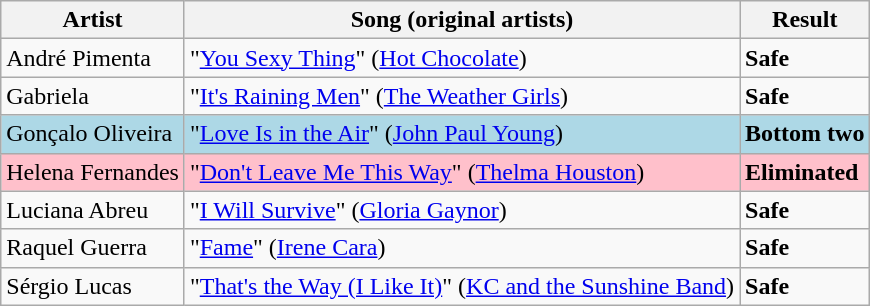<table class=wikitable>
<tr>
<th>Artist</th>
<th>Song (original artists)</th>
<th>Result</th>
</tr>
<tr>
<td>André Pimenta</td>
<td>"<a href='#'>You Sexy Thing</a>" (<a href='#'>Hot Chocolate</a>)</td>
<td><strong>Safe</strong></td>
</tr>
<tr>
<td>Gabriela</td>
<td>"<a href='#'>It's Raining Men</a>" (<a href='#'>The Weather Girls</a>)</td>
<td><strong>Safe</strong></td>
</tr>
<tr style="background:lightblue;">
<td>Gonçalo Oliveira</td>
<td>"<a href='#'>Love Is in the Air</a>" (<a href='#'>John Paul Young</a>)</td>
<td><strong>Bottom two</strong></td>
</tr>
<tr style="background:pink;">
<td>Helena Fernandes</td>
<td>"<a href='#'>Don't Leave Me This Way</a>" (<a href='#'>Thelma Houston</a>)</td>
<td><strong>Eliminated</strong></td>
</tr>
<tr>
<td>Luciana Abreu</td>
<td>"<a href='#'>I Will Survive</a>" (<a href='#'>Gloria Gaynor</a>)</td>
<td><strong>Safe</strong></td>
</tr>
<tr>
<td>Raquel Guerra</td>
<td>"<a href='#'>Fame</a>" (<a href='#'>Irene Cara</a>)</td>
<td><strong>Safe</strong></td>
</tr>
<tr>
<td>Sérgio Lucas</td>
<td>"<a href='#'>That's the Way (I Like It)</a>" (<a href='#'>KC and the Sunshine Band</a>)</td>
<td><strong>Safe</strong></td>
</tr>
</table>
